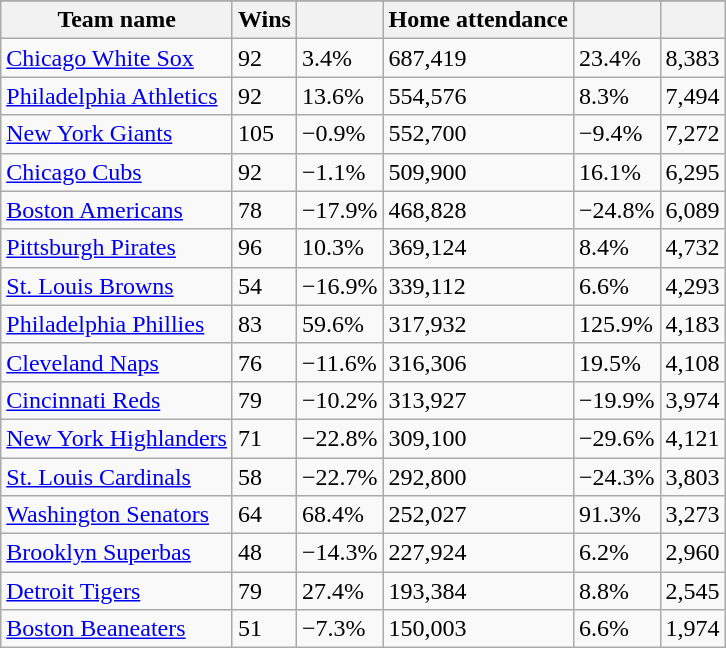<table class="wikitable sortable">
<tr style="text-align:center; font-size:larger;">
</tr>
<tr>
<th>Team name</th>
<th>Wins</th>
<th></th>
<th>Home attendance</th>
<th></th>
<th></th>
</tr>
<tr>
<td><a href='#'>Chicago White Sox</a></td>
<td>92</td>
<td>3.4%</td>
<td>687,419</td>
<td>23.4%</td>
<td>8,383</td>
</tr>
<tr>
<td><a href='#'>Philadelphia Athletics</a></td>
<td>92</td>
<td>13.6%</td>
<td>554,576</td>
<td>8.3%</td>
<td>7,494</td>
</tr>
<tr>
<td><a href='#'>New York Giants</a></td>
<td>105</td>
<td>−0.9%</td>
<td>552,700</td>
<td>−9.4%</td>
<td>7,272</td>
</tr>
<tr>
<td><a href='#'>Chicago Cubs</a></td>
<td>92</td>
<td>−1.1%</td>
<td>509,900</td>
<td>16.1%</td>
<td>6,295</td>
</tr>
<tr>
<td><a href='#'>Boston Americans</a></td>
<td>78</td>
<td>−17.9%</td>
<td>468,828</td>
<td>−24.8%</td>
<td>6,089</td>
</tr>
<tr>
<td><a href='#'>Pittsburgh Pirates</a></td>
<td>96</td>
<td>10.3%</td>
<td>369,124</td>
<td>8.4%</td>
<td>4,732</td>
</tr>
<tr>
<td><a href='#'>St. Louis Browns</a></td>
<td>54</td>
<td>−16.9%</td>
<td>339,112</td>
<td>6.6%</td>
<td>4,293</td>
</tr>
<tr>
<td><a href='#'>Philadelphia Phillies</a></td>
<td>83</td>
<td>59.6%</td>
<td>317,932</td>
<td>125.9%</td>
<td>4,183</td>
</tr>
<tr>
<td><a href='#'>Cleveland Naps</a></td>
<td>76</td>
<td>−11.6%</td>
<td>316,306</td>
<td>19.5%</td>
<td>4,108</td>
</tr>
<tr>
<td><a href='#'>Cincinnati Reds</a></td>
<td>79</td>
<td>−10.2%</td>
<td>313,927</td>
<td>−19.9%</td>
<td>3,974</td>
</tr>
<tr>
<td><a href='#'>New York Highlanders</a></td>
<td>71</td>
<td>−22.8%</td>
<td>309,100</td>
<td>−29.6%</td>
<td>4,121</td>
</tr>
<tr>
<td><a href='#'>St. Louis Cardinals</a></td>
<td>58</td>
<td>−22.7%</td>
<td>292,800</td>
<td>−24.3%</td>
<td>3,803</td>
</tr>
<tr>
<td><a href='#'>Washington Senators</a></td>
<td>64</td>
<td>68.4%</td>
<td>252,027</td>
<td>91.3%</td>
<td>3,273</td>
</tr>
<tr>
<td><a href='#'>Brooklyn Superbas</a></td>
<td>48</td>
<td>−14.3%</td>
<td>227,924</td>
<td>6.2%</td>
<td>2,960</td>
</tr>
<tr>
<td><a href='#'>Detroit Tigers</a></td>
<td>79</td>
<td>27.4%</td>
<td>193,384</td>
<td>8.8%</td>
<td>2,545</td>
</tr>
<tr>
<td><a href='#'>Boston Beaneaters</a></td>
<td>51</td>
<td>−7.3%</td>
<td>150,003</td>
<td>6.6%</td>
<td>1,974</td>
</tr>
</table>
